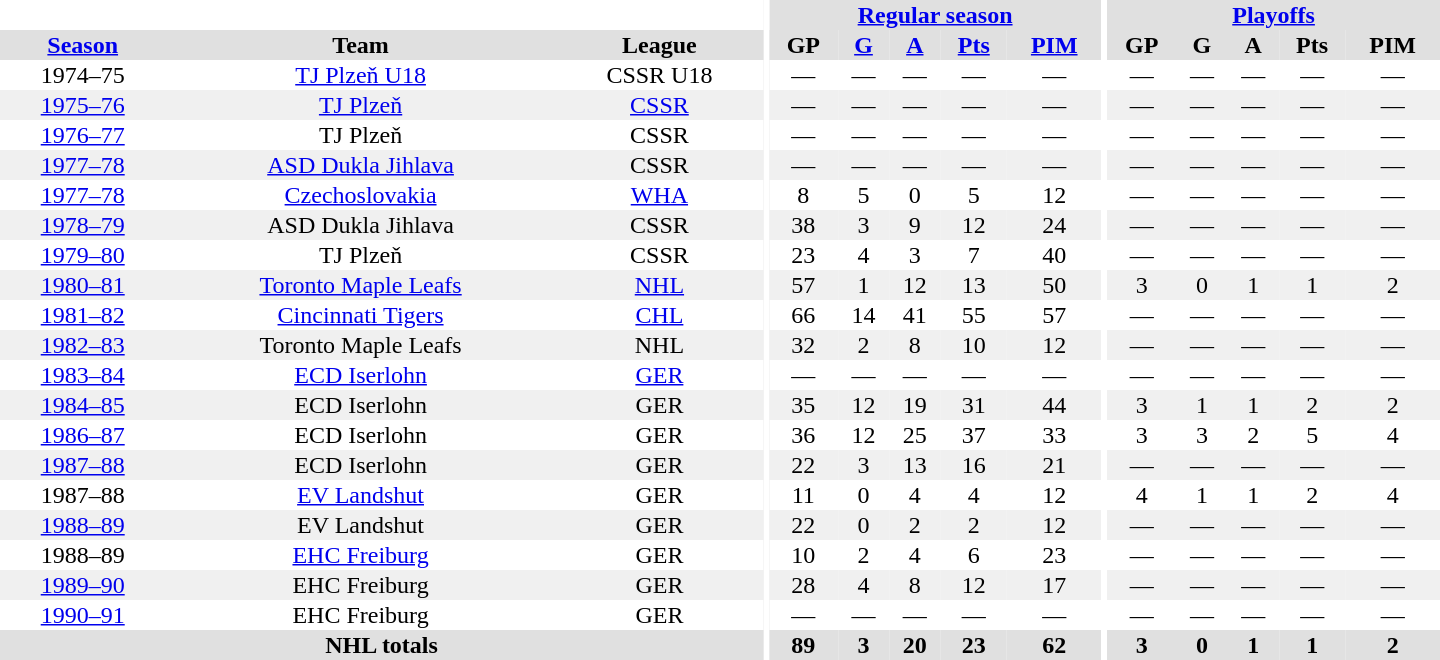<table border="0" cellpadding="1" cellspacing="0" style="text-align:center; width:60em">
<tr bgcolor="#e0e0e0">
<th colspan="3" bgcolor="#ffffff"></th>
<th rowspan="100" bgcolor="#ffffff"></th>
<th colspan="5"><a href='#'>Regular season</a></th>
<th rowspan="100" bgcolor="#ffffff"></th>
<th colspan="5"><a href='#'>Playoffs</a></th>
</tr>
<tr bgcolor="#e0e0e0">
<th><a href='#'>Season</a></th>
<th>Team</th>
<th>League</th>
<th>GP</th>
<th><a href='#'>G</a></th>
<th><a href='#'>A</a></th>
<th><a href='#'>Pts</a></th>
<th><a href='#'>PIM</a></th>
<th>GP</th>
<th>G</th>
<th>A</th>
<th>Pts</th>
<th>PIM</th>
</tr>
<tr>
<td>1974–75</td>
<td><a href='#'>TJ Plzeň U18</a></td>
<td>CSSR U18</td>
<td>—</td>
<td>—</td>
<td>—</td>
<td>—</td>
<td>—</td>
<td>—</td>
<td>—</td>
<td>—</td>
<td>—</td>
<td>—</td>
</tr>
<tr bgcolor="#f0f0f0">
<td><a href='#'>1975–76</a></td>
<td><a href='#'>TJ Plzeň</a></td>
<td><a href='#'>CSSR</a></td>
<td>—</td>
<td>—</td>
<td>—</td>
<td>—</td>
<td>—</td>
<td>—</td>
<td>—</td>
<td>—</td>
<td>—</td>
<td>—</td>
</tr>
<tr>
<td><a href='#'>1976–77</a></td>
<td>TJ Plzeň</td>
<td>CSSR</td>
<td>—</td>
<td>—</td>
<td>—</td>
<td>—</td>
<td>—</td>
<td>—</td>
<td>—</td>
<td>—</td>
<td>—</td>
<td>—</td>
</tr>
<tr bgcolor="#f0f0f0">
<td><a href='#'>1977–78</a></td>
<td><a href='#'>ASD Dukla Jihlava</a></td>
<td>CSSR</td>
<td>—</td>
<td>—</td>
<td>—</td>
<td>—</td>
<td>—</td>
<td>—</td>
<td>—</td>
<td>—</td>
<td>—</td>
<td>—</td>
</tr>
<tr>
<td><a href='#'>1977–78</a></td>
<td><a href='#'>Czechoslovakia</a></td>
<td><a href='#'>WHA</a></td>
<td>8</td>
<td>5</td>
<td>0</td>
<td>5</td>
<td>12</td>
<td>—</td>
<td>—</td>
<td>—</td>
<td>—</td>
<td>—</td>
</tr>
<tr bgcolor="#f0f0f0">
<td><a href='#'>1978–79</a></td>
<td>ASD Dukla Jihlava</td>
<td>CSSR</td>
<td>38</td>
<td>3</td>
<td>9</td>
<td>12</td>
<td>24</td>
<td>—</td>
<td>—</td>
<td>—</td>
<td>—</td>
<td>—</td>
</tr>
<tr>
<td><a href='#'>1979–80</a></td>
<td>TJ Plzeň</td>
<td>CSSR</td>
<td>23</td>
<td>4</td>
<td>3</td>
<td>7</td>
<td>40</td>
<td>—</td>
<td>—</td>
<td>—</td>
<td>—</td>
<td>—</td>
</tr>
<tr bgcolor="#f0f0f0">
<td><a href='#'>1980–81</a></td>
<td><a href='#'>Toronto Maple Leafs</a></td>
<td><a href='#'>NHL</a></td>
<td>57</td>
<td>1</td>
<td>12</td>
<td>13</td>
<td>50</td>
<td>3</td>
<td>0</td>
<td>1</td>
<td>1</td>
<td>2</td>
</tr>
<tr>
<td><a href='#'>1981–82</a></td>
<td><a href='#'>Cincinnati Tigers</a></td>
<td><a href='#'>CHL</a></td>
<td>66</td>
<td>14</td>
<td>41</td>
<td>55</td>
<td>57</td>
<td>—</td>
<td>—</td>
<td>—</td>
<td>—</td>
<td>—</td>
</tr>
<tr bgcolor="#f0f0f0">
<td><a href='#'>1982–83</a></td>
<td>Toronto Maple Leafs</td>
<td>NHL</td>
<td>32</td>
<td>2</td>
<td>8</td>
<td>10</td>
<td>12</td>
<td>—</td>
<td>—</td>
<td>—</td>
<td>—</td>
<td>—</td>
</tr>
<tr>
<td><a href='#'>1983–84</a></td>
<td><a href='#'>ECD Iserlohn</a></td>
<td><a href='#'>GER</a></td>
<td>—</td>
<td>—</td>
<td>—</td>
<td>—</td>
<td>—</td>
<td>—</td>
<td>—</td>
<td>—</td>
<td>—</td>
<td>—</td>
</tr>
<tr bgcolor="#f0f0f0">
<td><a href='#'>1984–85</a></td>
<td>ECD Iserlohn</td>
<td>GER</td>
<td>35</td>
<td>12</td>
<td>19</td>
<td>31</td>
<td>44</td>
<td>3</td>
<td>1</td>
<td>1</td>
<td>2</td>
<td>2</td>
</tr>
<tr>
<td><a href='#'>1986–87</a></td>
<td>ECD Iserlohn</td>
<td>GER</td>
<td>36</td>
<td>12</td>
<td>25</td>
<td>37</td>
<td>33</td>
<td>3</td>
<td>3</td>
<td>2</td>
<td>5</td>
<td>4</td>
</tr>
<tr bgcolor="#f0f0f0">
<td><a href='#'>1987–88</a></td>
<td>ECD Iserlohn</td>
<td>GER</td>
<td>22</td>
<td>3</td>
<td>13</td>
<td>16</td>
<td>21</td>
<td>—</td>
<td>—</td>
<td>—</td>
<td>—</td>
<td>—</td>
</tr>
<tr>
<td>1987–88</td>
<td><a href='#'>EV Landshut</a></td>
<td>GER</td>
<td>11</td>
<td>0</td>
<td>4</td>
<td>4</td>
<td>12</td>
<td>4</td>
<td>1</td>
<td>1</td>
<td>2</td>
<td>4</td>
</tr>
<tr bgcolor="#f0f0f0">
<td><a href='#'>1988–89</a></td>
<td>EV Landshut</td>
<td>GER</td>
<td>22</td>
<td>0</td>
<td>2</td>
<td>2</td>
<td>12</td>
<td>—</td>
<td>—</td>
<td>—</td>
<td>—</td>
<td>—</td>
</tr>
<tr>
<td>1988–89</td>
<td><a href='#'>EHC Freiburg</a></td>
<td>GER</td>
<td>10</td>
<td>2</td>
<td>4</td>
<td>6</td>
<td>23</td>
<td>—</td>
<td>—</td>
<td>—</td>
<td>—</td>
<td>—</td>
</tr>
<tr bgcolor="#f0f0f0">
<td><a href='#'>1989–90</a></td>
<td>EHC Freiburg</td>
<td>GER</td>
<td>28</td>
<td>4</td>
<td>8</td>
<td>12</td>
<td>17</td>
<td>—</td>
<td>—</td>
<td>—</td>
<td>—</td>
<td>—</td>
</tr>
<tr>
<td><a href='#'>1990–91</a></td>
<td>EHC Freiburg</td>
<td>GER</td>
<td>—</td>
<td>—</td>
<td>—</td>
<td>—</td>
<td>—</td>
<td>—</td>
<td>—</td>
<td>—</td>
<td>—</td>
<td>—</td>
</tr>
<tr bgcolor="#e0e0e0">
<th colspan="3">NHL totals</th>
<th>89</th>
<th>3</th>
<th>20</th>
<th>23</th>
<th>62</th>
<th>3</th>
<th>0</th>
<th>1</th>
<th>1</th>
<th>2</th>
</tr>
</table>
